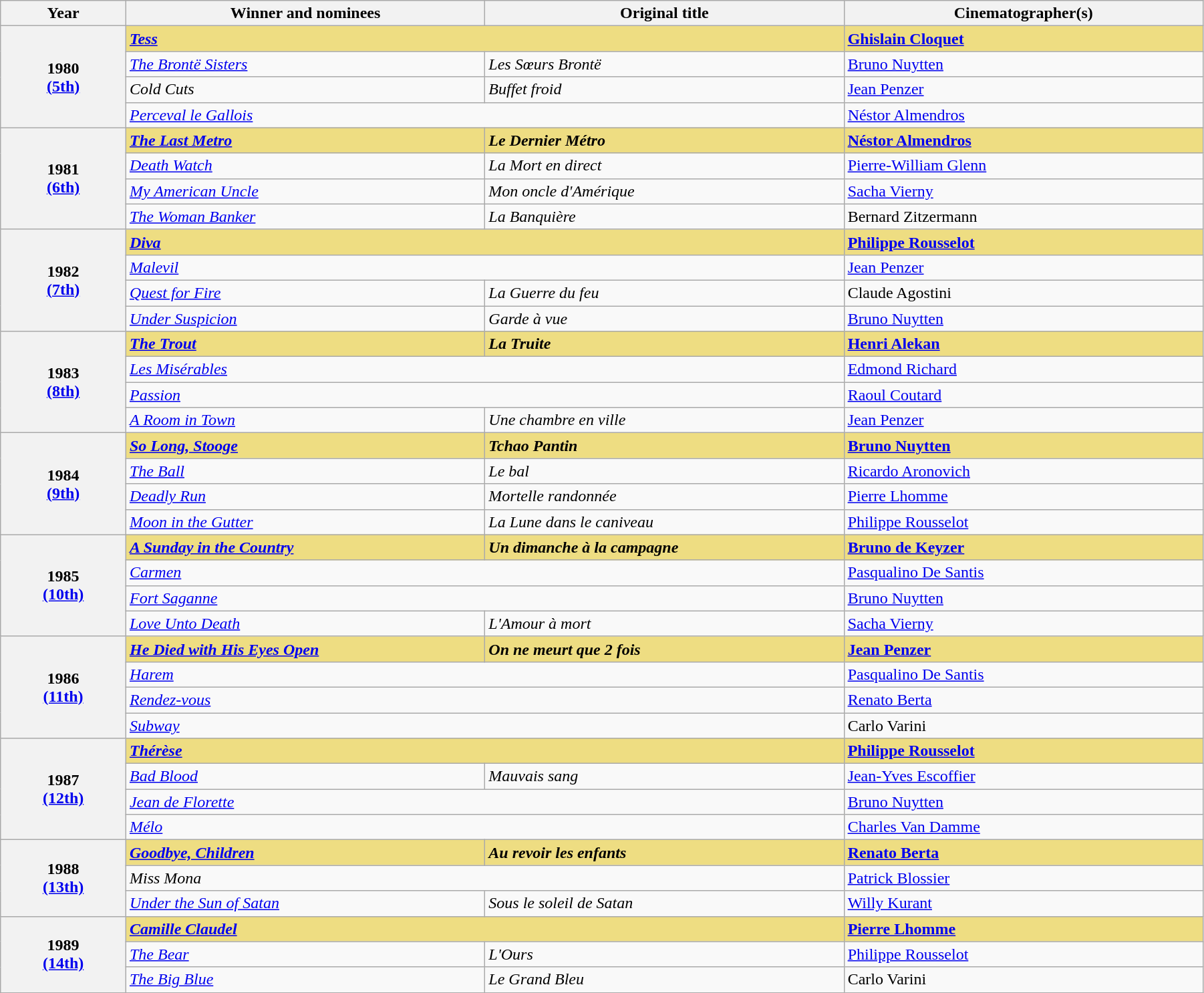<table class="wikitable" width="95%" cellpadding="5">
<tr>
<th width="100">Year</th>
<th width="300">Winner and nominees</th>
<th width="300">Original title</th>
<th width="300">Cinematographer(s)</th>
</tr>
<tr>
<th rowspan="4" style="text-align:center;">1980<br><a href='#'>(5th)</a></th>
<td colspan="2" style="background:#eedd82;"><em><a href='#'><strong>Tess</strong></a></em></td>
<td style="background:#eedd82;"><strong><a href='#'>Ghislain Cloquet</a></strong></td>
</tr>
<tr>
<td><em><a href='#'>The Brontë Sisters</a></em></td>
<td><em>Les Sœurs Brontë</em></td>
<td><a href='#'>Bruno Nuytten</a></td>
</tr>
<tr>
<td><em>Cold Cuts</em></td>
<td><em>Buffet froid</em></td>
<td><a href='#'>Jean Penzer</a></td>
</tr>
<tr>
<td colspan="2"><em><a href='#'>Perceval le Gallois</a></em></td>
<td><a href='#'>Néstor Almendros</a></td>
</tr>
<tr>
<th rowspan="4" style="text-align:center;">1981<br><a href='#'>(6th)</a></th>
<td style="background:#eedd82;"><em><a href='#'><strong>The Last Metro</strong></a></em></td>
<td style="background:#eedd82;"><strong><em>Le Dernier Métro</em></strong></td>
<td style="background:#eedd82;"><strong><a href='#'>Néstor Almendros</a></strong></td>
</tr>
<tr>
<td><em><a href='#'>Death Watch</a></em></td>
<td><em>La Mort en direct</em></td>
<td><a href='#'>Pierre-William Glenn</a></td>
</tr>
<tr>
<td><em><a href='#'>My American Uncle</a></em></td>
<td><em>Mon oncle d'Amérique</em></td>
<td><a href='#'>Sacha Vierny</a></td>
</tr>
<tr>
<td><em><a href='#'>The Woman Banker</a></em></td>
<td><em>La Banquière</em></td>
<td>Bernard Zitzermann</td>
</tr>
<tr>
<th rowspan="4" style="text-align:center;">1982<br><a href='#'>(7th)</a></th>
<td colspan="2" style="background:#eedd82;"><em><a href='#'><strong>Diva</strong></a></em></td>
<td style="background:#eedd82;"><strong><a href='#'>Philippe Rousselot</a></strong></td>
</tr>
<tr>
<td colspan="2"><em><a href='#'>Malevil</a></em></td>
<td><a href='#'>Jean Penzer</a></td>
</tr>
<tr>
<td><em><a href='#'>Quest for Fire</a></em></td>
<td><em>La Guerre du feu</em></td>
<td>Claude Agostini</td>
</tr>
<tr>
<td><em><a href='#'>Under Suspicion</a></em></td>
<td><em>Garde à vue</em></td>
<td><a href='#'>Bruno Nuytten</a></td>
</tr>
<tr>
<th rowspan="4" style="text-align:center;">1983<br><a href='#'>(8th)</a></th>
<td style="background:#eedd82;"><em><a href='#'><strong>The Trout</strong></a></em></td>
<td style="background:#eedd82;"><strong><em>La Truite</em></strong></td>
<td style="background:#eedd82;"><strong><a href='#'>Henri Alekan</a></strong></td>
</tr>
<tr>
<td colspan="2"><em><a href='#'>Les Misérables</a></em></td>
<td><a href='#'>Edmond Richard</a></td>
</tr>
<tr>
<td colspan="2"><em><a href='#'>Passion</a></em></td>
<td><a href='#'>Raoul Coutard</a></td>
</tr>
<tr>
<td><em><a href='#'>A Room in Town</a></em></td>
<td><em>Une chambre en ville</em></td>
<td><a href='#'>Jean Penzer</a></td>
</tr>
<tr>
<th rowspan="4" style="text-align:center;">1984<br><a href='#'>(9th)</a></th>
<td style="background:#eedd82;"><em><a href='#'><strong>So Long, Stooge</strong></a></em></td>
<td style="background:#eedd82;"><strong><em>Tchao Pantin</em></strong></td>
<td style="background:#eedd82;"><strong><a href='#'>Bruno Nuytten</a></strong></td>
</tr>
<tr>
<td><em><a href='#'>The Ball</a></em></td>
<td><em>Le bal</em></td>
<td><a href='#'>Ricardo Aronovich</a></td>
</tr>
<tr>
<td><em><a href='#'>Deadly Run</a></em></td>
<td><em>Mortelle randonnée</em></td>
<td><a href='#'>Pierre Lhomme</a></td>
</tr>
<tr>
<td><em><a href='#'>Moon in the Gutter</a></em></td>
<td><em>La Lune dans le caniveau</em></td>
<td><a href='#'>Philippe Rousselot</a></td>
</tr>
<tr>
<th rowspan="4" style="text-align:center;">1985<br><a href='#'>(10th)</a></th>
<td style="background:#eedd82;"><em><a href='#'><strong>A Sunday in the Country</strong></a></em></td>
<td style="background:#eedd82;"><strong><em>Un dimanche à la campagne</em></strong></td>
<td style="background:#eedd82;"><strong><a href='#'>Bruno de Keyzer</a></strong></td>
</tr>
<tr>
<td colspan="2"><em><a href='#'>Carmen</a></em></td>
<td><a href='#'>Pasqualino De Santis</a></td>
</tr>
<tr>
<td colspan="2"><em><a href='#'>Fort Saganne</a></em></td>
<td><a href='#'>Bruno Nuytten</a></td>
</tr>
<tr>
<td><em><a href='#'>Love Unto Death</a></em></td>
<td><em>L'Amour à mort</em></td>
<td><a href='#'>Sacha Vierny</a></td>
</tr>
<tr>
<th rowspan="4" style="text-align:center;">1986<br><a href='#'>(11th)</a></th>
<td style="background:#eedd82;"><em><a href='#'><strong>He Died with His Eyes Open</strong></a></em></td>
<td style="background:#eedd82;"><strong><em>On ne meurt que 2 fois</em></strong></td>
<td style="background:#eedd82;"><strong><a href='#'>Jean Penzer</a></strong></td>
</tr>
<tr>
<td colspan="2"><em><a href='#'>Harem</a></em></td>
<td><a href='#'>Pasqualino De Santis</a></td>
</tr>
<tr>
<td colspan="2"><em><a href='#'>Rendez-vous</a></em></td>
<td><a href='#'>Renato Berta</a></td>
</tr>
<tr>
<td colspan="2"><em><a href='#'>Subway</a></em></td>
<td>Carlo Varini</td>
</tr>
<tr>
<th rowspan="4" style="text-align:center;">1987<br><a href='#'>(12th)</a></th>
<td colspan="2" style="background:#eedd82;"><em><a href='#'><strong>Thérèse</strong></a></em></td>
<td style="background:#eedd82;"><strong><a href='#'>Philippe Rousselot</a></strong></td>
</tr>
<tr>
<td><em><a href='#'>Bad Blood</a></em></td>
<td><em>Mauvais sang</em></td>
<td><a href='#'>Jean-Yves Escoffier</a></td>
</tr>
<tr>
<td colspan="2"><em><a href='#'>Jean de Florette</a></em></td>
<td><a href='#'>Bruno Nuytten</a></td>
</tr>
<tr>
<td colspan="2"><em><a href='#'>Mélo</a></em></td>
<td><a href='#'>Charles Van Damme</a></td>
</tr>
<tr>
<th rowspan="3" style="text-align:center;">1988<br><a href='#'>(13th)</a></th>
<td style="background:#eedd82;"><em><a href='#'><strong>Goodbye, Children</strong></a></em></td>
<td style="background:#eedd82;"><strong><em>Au revoir les enfants</em></strong></td>
<td style="background:#eedd82;"><strong><a href='#'>Renato Berta</a></strong></td>
</tr>
<tr>
<td colspan="2"><em>Miss Mona</em></td>
<td><a href='#'>Patrick Blossier</a></td>
</tr>
<tr>
<td><em><a href='#'>Under the Sun of Satan</a></em></td>
<td><em>Sous le soleil de Satan</em></td>
<td><a href='#'>Willy Kurant</a></td>
</tr>
<tr>
<th rowspan="3" style="text-align:center;">1989<br><a href='#'>(14th)</a></th>
<td colspan="2" style="background:#eedd82;"><em><a href='#'><strong>Camille Claudel</strong></a></em></td>
<td style="background:#eedd82;"><strong><a href='#'>Pierre Lhomme</a></strong></td>
</tr>
<tr>
<td><em><a href='#'>The Bear</a></em></td>
<td><em>L'Ours</em></td>
<td><a href='#'>Philippe Rousselot</a></td>
</tr>
<tr>
<td><em><a href='#'>The Big Blue</a></em></td>
<td><em>Le Grand Bleu</em></td>
<td>Carlo Varini</td>
</tr>
</table>
